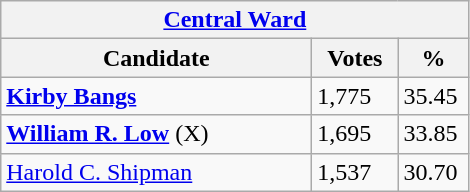<table class="wikitable">
<tr>
<th colspan="3"><a href='#'>Central Ward</a></th>
</tr>
<tr>
<th style="width: 200px">Candidate</th>
<th style="width: 50px">Votes</th>
<th style="width: 40px">%</th>
</tr>
<tr>
<td><strong><a href='#'>Kirby Bangs</a></strong></td>
<td>1,775</td>
<td>35.45</td>
</tr>
<tr>
<td><strong><a href='#'>William R. Low</a></strong> (X)</td>
<td>1,695</td>
<td>33.85</td>
</tr>
<tr>
<td><a href='#'>Harold C. Shipman</a></td>
<td>1,537</td>
<td>30.70</td>
</tr>
</table>
